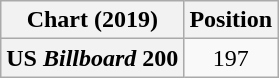<table class="wikitable plainrowheaders" style="text-align:center">
<tr>
<th scope="col">Chart (2019)</th>
<th scope="col">Position</th>
</tr>
<tr>
<th scope="row">US <em>Billboard</em> 200</th>
<td>197</td>
</tr>
</table>
